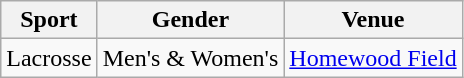<table class="wikitable sortable">
<tr>
<th>Sport</th>
<th>Gender</th>
<th>Venue</th>
</tr>
<tr>
<td>Lacrosse</td>
<td>Men's & Women's</td>
<td><a href='#'>Homewood Field</a></td>
</tr>
</table>
